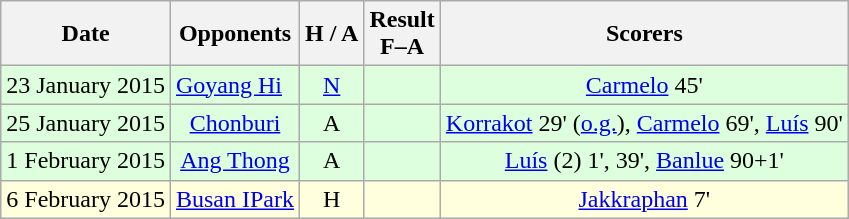<table class="wikitable" style="text-align:center">
<tr>
<th>Date</th>
<th>Opponents</th>
<th>H / A</th>
<th>Result<br>F–A</th>
<th>Scorers</th>
</tr>
<tr bgcolor="#ddffdd">
<td>23 January 2015</td>
<td align="left"> <a href='#'>Goyang Hi</a></td>
<td><a href='#'>N</a></td>
<td></td>
<td><a href='#'>Carmelo</a> 45'</td>
</tr>
<tr bgcolor="#ddffdd">
<td>25 January 2015</td>
<td><a href='#'>Chonburi</a></td>
<td>A</td>
<td></td>
<td><a href='#'>Korrakot</a> 29' (<a href='#'>o.g.</a>), <a href='#'>Carmelo</a> 69', <a href='#'>Luís</a> 90'</td>
</tr>
<tr bgcolor="#ddffdd">
<td>1 February 2015</td>
<td><a href='#'>Ang Thong</a></td>
<td>A</td>
<td></td>
<td><a href='#'>Luís</a> (2) 1', 39', <a href='#'>Banlue</a> 90+1'</td>
</tr>
<tr bgcolor="#ffffdd">
<td>6 February 2015</td>
<td align="left"> <a href='#'>Busan IPark</a></td>
<td>H</td>
<td></td>
<td><a href='#'>Jakkraphan</a> 7'</td>
</tr>
</table>
